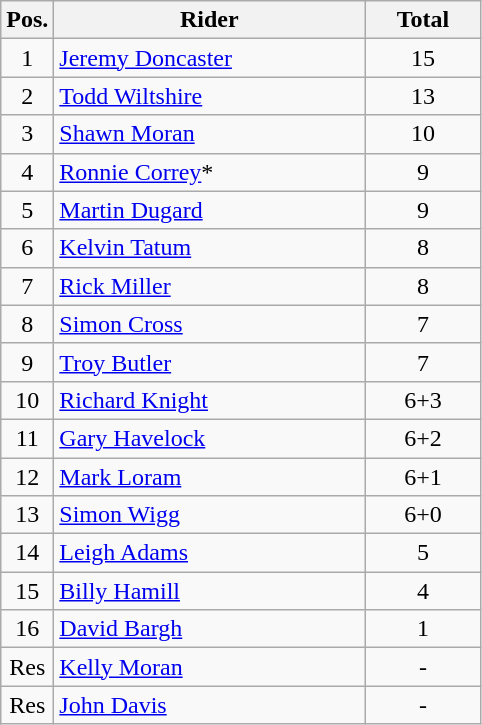<table class=wikitable>
<tr>
<th width=25px>Pos.</th>
<th width=200px>Rider</th>
<th width=70px>Total</th>
</tr>
<tr align=center >
<td>1</td>
<td align=left> <a href='#'>Jeremy Doncaster</a></td>
<td>15</td>
</tr>
<tr align=center >
<td>2</td>
<td align=left> <a href='#'>Todd Wiltshire</a></td>
<td>13</td>
</tr>
<tr align=center >
<td>3</td>
<td align=left> <a href='#'>Shawn Moran</a></td>
<td>10</td>
</tr>
<tr align=center >
<td>4</td>
<td align=left> <a href='#'>Ronnie Correy</a>*</td>
<td>9</td>
</tr>
<tr align=center >
<td>5</td>
<td align=left> <a href='#'>Martin Dugard</a></td>
<td>9</td>
</tr>
<tr align=center >
<td>6</td>
<td align=left> <a href='#'>Kelvin Tatum</a></td>
<td>8</td>
</tr>
<tr align=center >
<td>7</td>
<td align=left> <a href='#'>Rick Miller</a></td>
<td>8</td>
</tr>
<tr align=center >
<td>8</td>
<td align=left> <a href='#'>Simon Cross</a></td>
<td>7</td>
</tr>
<tr align=center >
<td>9</td>
<td align=left> <a href='#'>Troy Butler</a></td>
<td>7</td>
</tr>
<tr align=center >
<td>10</td>
<td align=left> <a href='#'>Richard Knight</a></td>
<td>6+3</td>
</tr>
<tr align=center>
<td>11</td>
<td align=left> <a href='#'>Gary Havelock</a></td>
<td>6+2</td>
</tr>
<tr align=center>
<td>12</td>
<td align=left> <a href='#'>Mark Loram</a></td>
<td>6+1</td>
</tr>
<tr align=center>
<td>13</td>
<td align=left> <a href='#'>Simon Wigg</a></td>
<td>6+0</td>
</tr>
<tr align=center>
<td>14</td>
<td align=left> <a href='#'>Leigh Adams</a></td>
<td>5</td>
</tr>
<tr align=center>
<td>15</td>
<td align=left> <a href='#'>Billy Hamill</a></td>
<td>4</td>
</tr>
<tr align=center>
<td>16</td>
<td align=left> <a href='#'>David Bargh</a></td>
<td>1</td>
</tr>
<tr align=center>
<td>Res</td>
<td align=left> <a href='#'>Kelly Moran</a></td>
<td>-</td>
</tr>
<tr align=center>
<td>Res</td>
<td align=left> <a href='#'>John Davis</a></td>
<td>-</td>
</tr>
</table>
